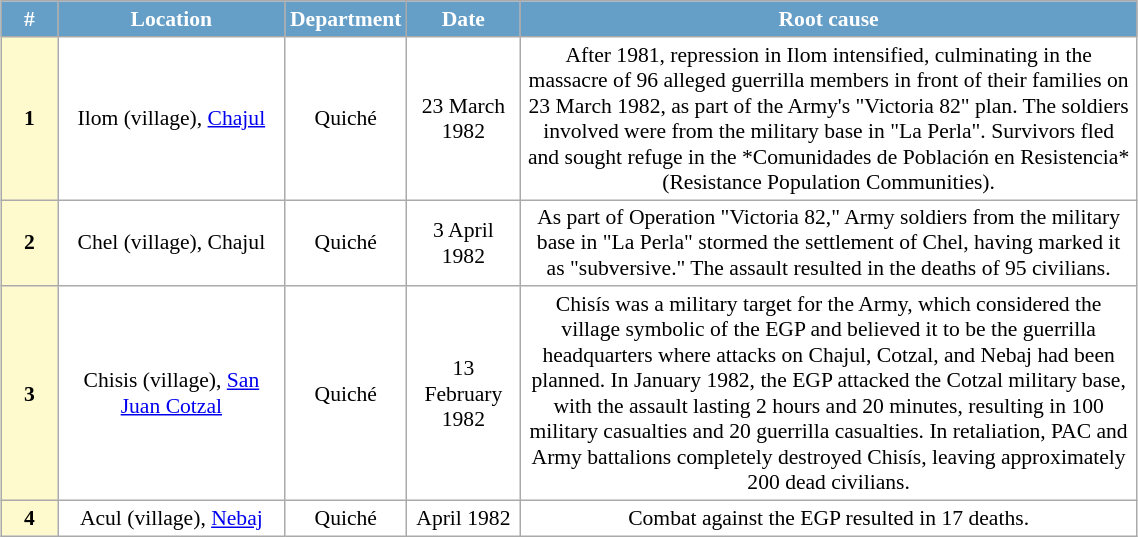<table class="wikitable"  style="text-align:center; background:white; width:60%; font-size:90%; margin: 1em auto;">
<tr style="color:white;">
<th style="background:#659ec7; width:5%;">#</th>
<th style="background:#659ec7; width:20%;">Location</th>
<th style="background:#659ec7; width:10%;">Department</th>
<th style="background:#659ec7; width:10%;">Date</th>
<th style="background:#659ec7;">Root cause</th>
</tr>
<tr>
<th style="background:lemonchiffon;">1</th>
<td>Ilom (village), <a href='#'>Chajul</a></td>
<td>Quiché</td>
<td>23 March 1982</td>
<td>After 1981, repression in Ilom intensified, culminating in the massacre of 96 alleged guerrilla members in front of their families on 23 March 1982, as part of the Army's "Victoria 82" plan. The soldiers involved were from the military base in "La Perla". Survivors fled and sought refuge in the *Comunidades de Población en Resistencia* (Resistance Population Communities).</td>
</tr>
<tr>
<th style="background:lemonchiffon;">2</th>
<td>Chel (village), Chajul</td>
<td>Quiché</td>
<td>3 April 1982</td>
<td>As part of Operation "Victoria 82," Army soldiers from the military base in "La Perla" stormed the settlement of Chel, having marked it as "subversive." The assault resulted in the deaths of 95 civilians.</td>
</tr>
<tr>
<th style="background:lemonchiffon;">3</th>
<td>Chisis (village), <a href='#'>San Juan Cotzal</a></td>
<td>Quiché</td>
<td>13 February 1982</td>
<td>Chisís was a military target for the Army, which considered the village symbolic of the EGP and believed it to be the guerrilla headquarters where attacks on Chajul, Cotzal, and Nebaj had been planned. In January 1982, the EGP attacked the Cotzal military base, with the assault lasting 2 hours and 20 minutes, resulting in 100 military casualties and 20 guerrilla casualties. In retaliation, PAC and Army battalions completely destroyed Chisís, leaving approximately 200 dead civilians.</td>
</tr>
<tr>
<th style="background:lemonchiffon;">4</th>
<td>Acul (village), <a href='#'>Nebaj</a></td>
<td>Quiché</td>
<td>April 1982</td>
<td>Combat against the EGP resulted in 17 deaths.</td>
</tr>
</table>
